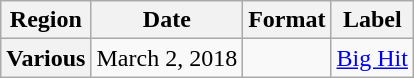<table class="wikitable plainrowheaders">
<tr>
<th>Region</th>
<th>Date</th>
<th>Format</th>
<th>Label</th>
</tr>
<tr>
<th scope="row">Various</th>
<td>March 2, 2018</td>
<td></td>
<td><a href='#'>Big Hit</a></td>
</tr>
</table>
